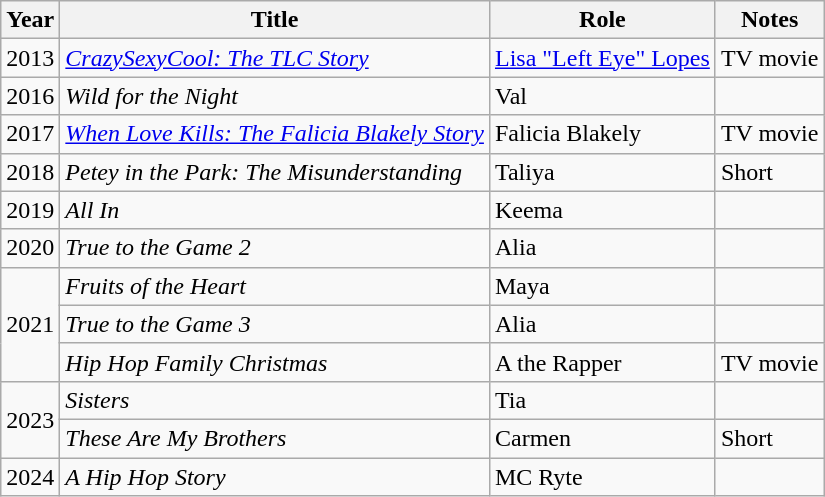<table class="wikitable sortable">
<tr>
<th>Year</th>
<th>Title</th>
<th>Role</th>
<th>Notes</th>
</tr>
<tr>
<td>2013</td>
<td><em><a href='#'>CrazySexyCool: The TLC Story</a></em></td>
<td><a href='#'>Lisa "Left Eye" Lopes</a></td>
<td>TV movie</td>
</tr>
<tr>
<td>2016</td>
<td><em>Wild for the Night</em></td>
<td>Val</td>
<td></td>
</tr>
<tr>
<td>2017</td>
<td><em><a href='#'>When Love Kills: The Falicia Blakely Story</a></em></td>
<td>Falicia Blakely</td>
<td>TV movie</td>
</tr>
<tr>
<td>2018</td>
<td><em>Petey in the Park: The Misunderstanding</em></td>
<td>Taliya</td>
<td>Short</td>
</tr>
<tr>
<td>2019</td>
<td><em>All In</em></td>
<td>Keema</td>
<td></td>
</tr>
<tr>
<td>2020</td>
<td><em>True to the Game 2</em></td>
<td>Alia</td>
<td></td>
</tr>
<tr>
<td rowspan="3">2021</td>
<td><em>Fruits of the Heart</em></td>
<td>Maya</td>
<td></td>
</tr>
<tr>
<td><em>True to the Game 3</em></td>
<td>Alia</td>
<td></td>
</tr>
<tr>
<td><em>Hip Hop Family Christmas</em></td>
<td>A the Rapper</td>
<td>TV movie</td>
</tr>
<tr>
<td rowspan="2">2023</td>
<td><em>Sisters</em></td>
<td>Tia</td>
<td></td>
</tr>
<tr>
<td><em>These Are My Brothers</em></td>
<td>Carmen</td>
<td>Short</td>
</tr>
<tr>
<td>2024</td>
<td><em>A Hip Hop Story</em></td>
<td>MC Ryte</td>
<td></td>
</tr>
</table>
